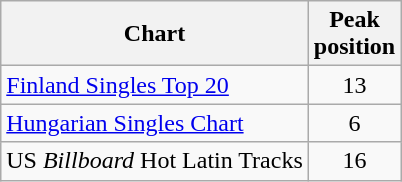<table class="wikitable">
<tr>
<th align="left">Chart</th>
<th align="center">Peak<br>position</th>
</tr>
<tr>
<td align="left"><a href='#'>Finland Singles Top 20</a></td>
<td align="center">13</td>
</tr>
<tr>
<td align="left"><a href='#'>Hungarian Singles Chart</a></td>
<td align="center">6</td>
</tr>
<tr>
<td align="left">US <em>Billboard</em> Hot Latin Tracks</td>
<td align="center">16</td>
</tr>
</table>
